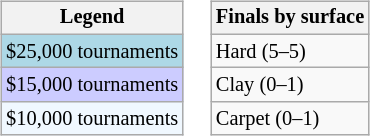<table>
<tr valign=top>
<td><br><table class=wikitable style="font-size:85%">
<tr>
<th>Legend</th>
</tr>
<tr style="background:lightblue;">
<td>$25,000 tournaments</td>
</tr>
<tr style="background:#ccccff;">
<td>$15,000 tournaments</td>
</tr>
<tr style="background:#f0f8ff;">
<td>$10,000 tournaments</td>
</tr>
</table>
</td>
<td><br><table class=wikitable style="font-size:85%">
<tr>
<th>Finals by surface</th>
</tr>
<tr>
<td>Hard (5–5)</td>
</tr>
<tr>
<td>Clay (0–1)</td>
</tr>
<tr>
<td>Carpet (0–1)</td>
</tr>
</table>
</td>
</tr>
</table>
